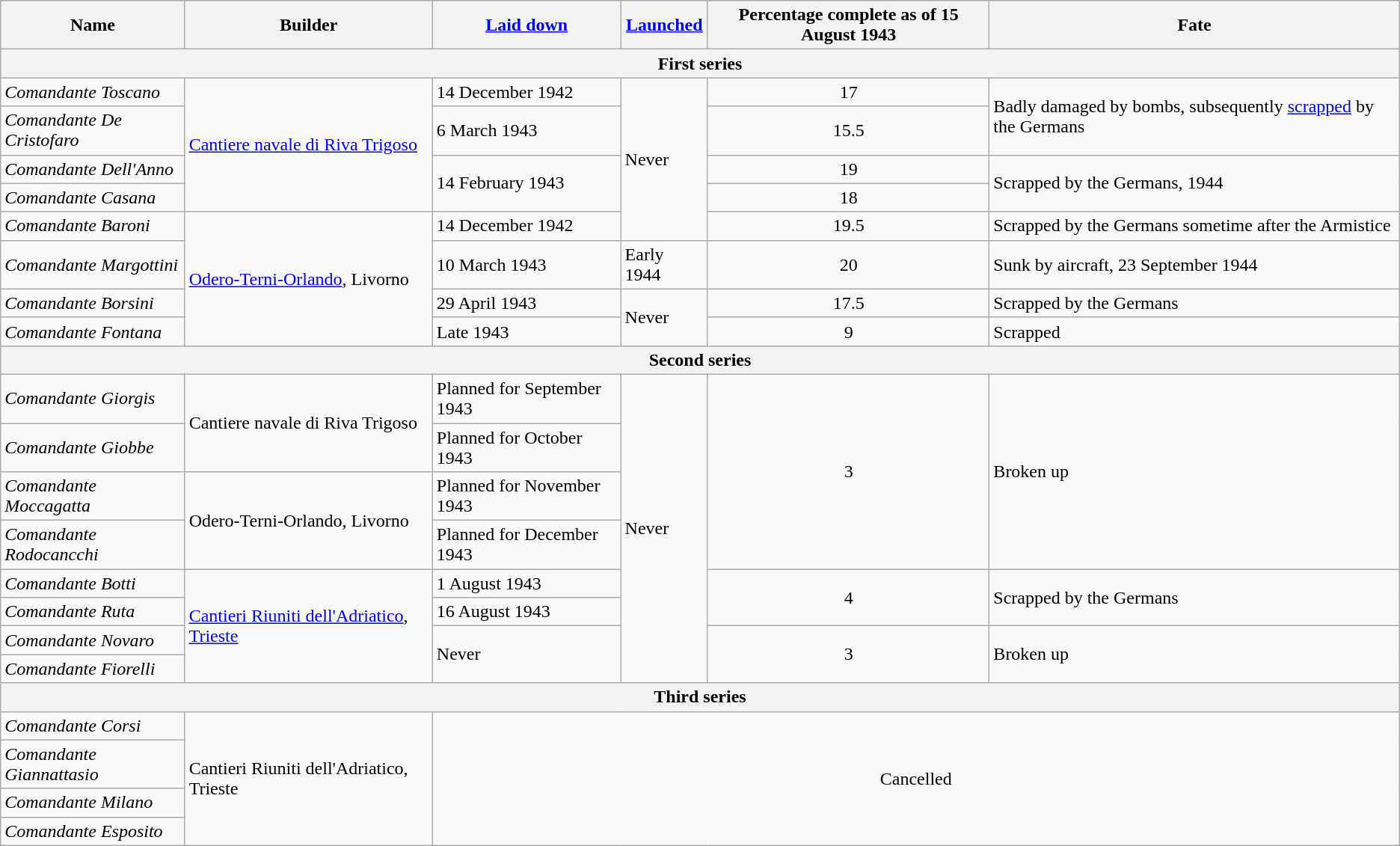<table class="wikitable">
<tr>
<th>Name</th>
<th>Builder</th>
<th><a href='#'>Laid down</a></th>
<th><a href='#'>Launched</a></th>
<th>Percentage complete as of 15 August 1943</th>
<th>Fate</th>
</tr>
<tr>
<th colspan=6 align=center>First series</th>
</tr>
<tr>
<td><em>Comandante Toscano</em></td>
<td rowspan=4><a href='#'>Cantiere navale di Riva Trigoso</a></td>
<td>14 December 1942</td>
<td rowspan=5>Never</td>
<td align=center>17</td>
<td rowspan=2>Badly damaged by bombs, subsequently <a href='#'>scrapped</a> by the Germans</td>
</tr>
<tr>
<td><em>Comandante De Cristofaro</em></td>
<td>6 March 1943</td>
<td align=center>15.5</td>
</tr>
<tr>
<td><em>Comandante Dell'Anno</em></td>
<td rowspan=2>14 February 1943</td>
<td align=center>19</td>
<td rowspan=2>Scrapped by the Germans, 1944</td>
</tr>
<tr>
<td><em>Comandante Casana</em></td>
<td align=center>18</td>
</tr>
<tr>
<td><em>Comandante Baroni</em></td>
<td rowspan=4><a href='#'>Odero-Terni-Orlando</a>, Livorno</td>
<td>14 December 1942</td>
<td align=center>19.5</td>
<td>Scrapped by the Germans sometime after the Armistice</td>
</tr>
<tr>
<td><em>Comandante Margottini</em></td>
<td>10 March 1943</td>
<td>Early 1944</td>
<td align=center>20</td>
<td>Sunk by aircraft, 23 September 1944</td>
</tr>
<tr>
<td><em>Comandante Borsini</em></td>
<td>29 April 1943</td>
<td rowspan=2>Never</td>
<td align=center>17.5</td>
<td>Scrapped by the Germans</td>
</tr>
<tr>
<td><em>Comandante Fontana</em></td>
<td>Late 1943</td>
<td align=center>9</td>
<td>Scrapped</td>
</tr>
<tr>
<th colspan=6 align=center>Second series</th>
</tr>
<tr>
<td><em>Comandante Giorgis</em></td>
<td rowspan=2>Cantiere navale di Riva Trigoso</td>
<td>Planned for September 1943</td>
<td rowspan=8>Never</td>
<td rowspan=4 align=center>3</td>
<td rowspan=4>Broken up</td>
</tr>
<tr>
<td><em>Comandante Giobbe</em></td>
<td>Planned for October 1943</td>
</tr>
<tr>
<td><em>Comandante Moccagatta</em></td>
<td rowspan=2>Odero-Terni-Orlando, Livorno</td>
<td>Planned for November 1943</td>
</tr>
<tr>
<td><em>Comandante Rodocancchi</em></td>
<td>Planned for December 1943</td>
</tr>
<tr>
<td><em>Comandante Botti</em></td>
<td rowspan=4><a href='#'>Cantieri Riuniti dell'Adriatico</a>, <a href='#'>Trieste</a></td>
<td>1 August 1943</td>
<td rowspan=2 align=center>4</td>
<td rowspan=2>Scrapped by the Germans</td>
</tr>
<tr>
<td><em>Comandante Ruta</em></td>
<td>16 August 1943</td>
</tr>
<tr>
<td><em>Comandante Novaro</em></td>
<td rowspan=2>Never</td>
<td rowspan=2 align=center>3</td>
<td rowspan=2>Broken up</td>
</tr>
<tr>
<td><em>Comandante Fiorelli</em></td>
</tr>
<tr>
<th colspan=6 align=center>Third series</th>
</tr>
<tr>
<td><em>Comandante Corsi</em></td>
<td rowspan=4>Cantieri Riuniti dell'Adriatico, Trieste</td>
<td colspan=4 rowspan=4 align=center>Cancelled</td>
</tr>
<tr>
<td><em>Comandante Giannattasio</em></td>
</tr>
<tr>
<td><em>Comandante Milano</em></td>
</tr>
<tr>
<td><em>Comandante Esposito</em></td>
</tr>
</table>
